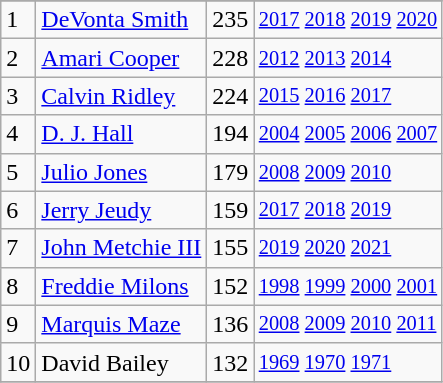<table class="wikitable">
<tr>
</tr>
<tr>
<td>1</td>
<td><a href='#'>DeVonta Smith</a></td>
<td>235</td>
<td style="font-size:85%;"><a href='#'>2017</a> <a href='#'>2018</a> <a href='#'>2019</a> <a href='#'>2020</a></td>
</tr>
<tr>
<td>2</td>
<td><a href='#'>Amari Cooper</a></td>
<td>228</td>
<td style="font-size:85%;"><a href='#'>2012</a> <a href='#'>2013</a> <a href='#'>2014</a></td>
</tr>
<tr>
<td>3</td>
<td><a href='#'>Calvin Ridley</a></td>
<td>224</td>
<td style="font-size:85%;"><a href='#'>2015</a> <a href='#'>2016</a> <a href='#'>2017</a></td>
</tr>
<tr>
<td>4</td>
<td><a href='#'>D. J. Hall</a></td>
<td>194</td>
<td style="font-size:85%;"><a href='#'>2004</a> <a href='#'>2005</a> <a href='#'>2006</a> <a href='#'>2007</a></td>
</tr>
<tr>
<td>5</td>
<td><a href='#'>Julio Jones</a></td>
<td>179</td>
<td style="font-size:85%;"><a href='#'>2008</a> <a href='#'>2009</a> <a href='#'>2010</a></td>
</tr>
<tr>
<td>6</td>
<td><a href='#'>Jerry Jeudy</a></td>
<td>159</td>
<td style="font-size:85%;"><a href='#'>2017</a> <a href='#'>2018</a> <a href='#'>2019</a></td>
</tr>
<tr>
<td>7</td>
<td><a href='#'>John Metchie III</a></td>
<td>155</td>
<td style="font-size:85%;"><a href='#'>2019</a> <a href='#'>2020</a> <a href='#'>2021</a></td>
</tr>
<tr>
<td>8</td>
<td><a href='#'>Freddie Milons</a></td>
<td>152</td>
<td style="font-size:85%;"><a href='#'>1998</a> <a href='#'>1999</a> <a href='#'>2000</a> <a href='#'>2001</a></td>
</tr>
<tr>
<td>9</td>
<td><a href='#'>Marquis Maze</a></td>
<td>136</td>
<td style="font-size:85%;"><a href='#'>2008</a> <a href='#'>2009</a> <a href='#'>2010</a> <a href='#'>2011</a></td>
</tr>
<tr>
<td>10</td>
<td>David Bailey</td>
<td>132</td>
<td style="font-size:85%;"><a href='#'>1969</a> <a href='#'>1970</a> <a href='#'>1971</a></td>
</tr>
<tr>
</tr>
</table>
